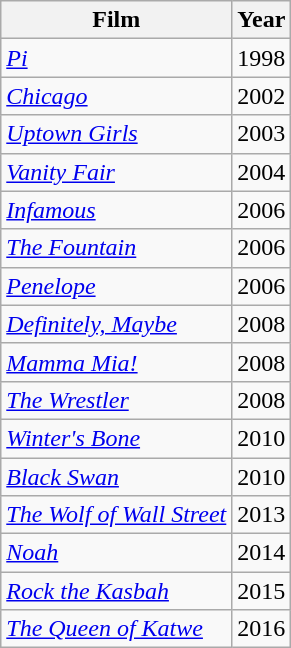<table class="wikitable">
<tr>
<th>Film</th>
<th>Year</th>
</tr>
<tr>
<td><em><a href='#'>Pi</a></em></td>
<td>1998</td>
</tr>
<tr>
<td><em><a href='#'>Chicago</a></em></td>
<td>2002</td>
</tr>
<tr>
<td><em><a href='#'>Uptown Girls</a></em></td>
<td>2003</td>
</tr>
<tr>
<td><em><a href='#'>Vanity Fair</a></em></td>
<td>2004</td>
</tr>
<tr>
<td><em><a href='#'>Infamous</a></em></td>
<td>2006</td>
</tr>
<tr>
<td><em><a href='#'>The Fountain</a></em></td>
<td>2006</td>
</tr>
<tr>
<td><em><a href='#'>Penelope</a></em></td>
<td>2006</td>
</tr>
<tr>
<td><em><a href='#'>Definitely, Maybe</a></em></td>
<td>2008</td>
</tr>
<tr>
<td><em><a href='#'>Mamma Mia!</a></em></td>
<td>2008</td>
</tr>
<tr>
<td><em><a href='#'>The Wrestler</a></em></td>
<td>2008</td>
</tr>
<tr>
<td><em><a href='#'>Winter's Bone</a></em></td>
<td>2010</td>
</tr>
<tr>
<td><em><a href='#'>Black Swan</a></em></td>
<td>2010</td>
</tr>
<tr>
<td><em><a href='#'>The Wolf of Wall Street</a></em></td>
<td>2013</td>
</tr>
<tr>
<td><em><a href='#'>Noah</a></em></td>
<td>2014</td>
</tr>
<tr>
<td><em><a href='#'>Rock the Kasbah</a></em></td>
<td>2015</td>
</tr>
<tr>
<td><em><a href='#'>The Queen of Katwe</a></em></td>
<td>2016</td>
</tr>
</table>
